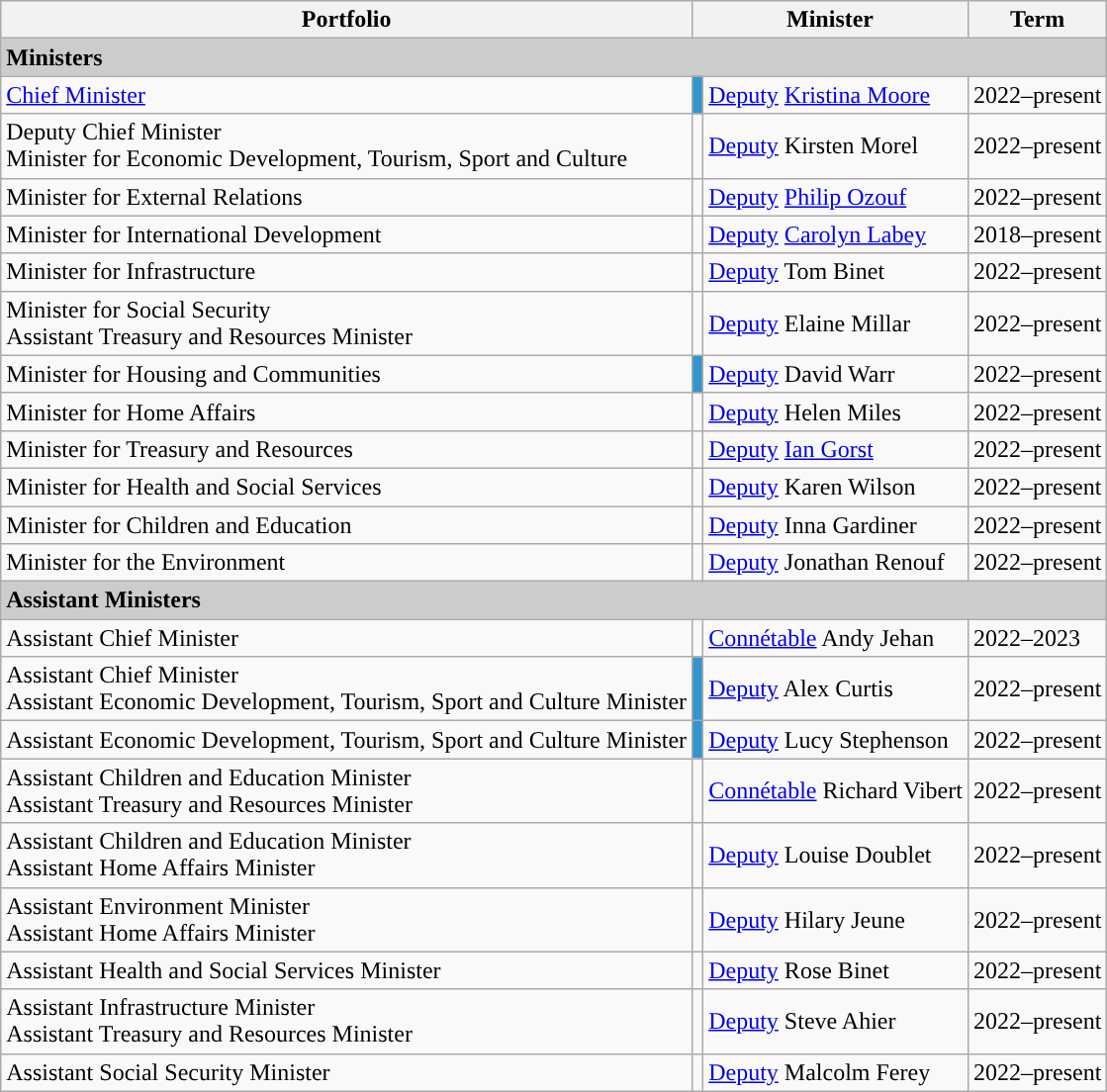<table class="wikitable">
<tr>
<th>Portfolio</th>
<th colspan=2>Minister</th>
<th>Term</th>
</tr>
<tr>
<td colspan="4" style="background:#cccccc;"><strong>Ministers</strong></td>
</tr>
<tr>
<td><a href='#'>Chief Minister</a></td>
<td style="background:#3494CD"></td>
<td><a href='#'>Deputy</a> <a href='#'>Kristina Moore</a></td>
<td>2022–present</td>
</tr>
<tr>
<td>Deputy Chief Minister<br>Minister for Economic Development, Tourism, Sport and Culture</td>
<td style="background:"></td>
<td><a href='#'>Deputy</a> Kirsten Morel</td>
<td>2022–present</td>
</tr>
<tr>
<td>Minister for External Relations</td>
<td style="background:"></td>
<td><a href='#'>Deputy</a> <a href='#'>Philip Ozouf</a></td>
<td>2022–present</td>
</tr>
<tr>
<td>Minister for International Development</td>
<td style="background:"></td>
<td><a href='#'>Deputy</a> <a href='#'>Carolyn Labey</a></td>
<td>2018–present</td>
</tr>
<tr>
<td>Minister for Infrastructure</td>
<td style="background:"></td>
<td><a href='#'>Deputy</a> Tom Binet</td>
<td>2022–present</td>
</tr>
<tr>
<td>Minister for Social Security<br>Assistant Treasury and Resources Minister</td>
<td style="background:"></td>
<td><a href='#'>Deputy</a> Elaine Millar</td>
<td>2022–present</td>
</tr>
<tr>
<td>Minister for Housing and Communities</td>
<td style="background:#3494CD"></td>
<td><a href='#'>Deputy</a> David Warr</td>
<td>2022–present</td>
</tr>
<tr>
<td>Minister for Home Affairs</td>
<td style="background:"></td>
<td><a href='#'>Deputy</a> Helen Miles</td>
<td>2022–present</td>
</tr>
<tr>
<td>Minister for Treasury and Resources</td>
<td style="background:"></td>
<td><a href='#'>Deputy</a> <a href='#'>Ian Gorst</a></td>
<td>2022–present</td>
</tr>
<tr>
<td>Minister for Health and Social Services</td>
<td style="background:"></td>
<td><a href='#'>Deputy</a> Karen Wilson</td>
<td>2022–present</td>
</tr>
<tr>
<td>Minister for Children and Education</td>
<td style="background:"></td>
<td><a href='#'>Deputy</a> Inna Gardiner</td>
<td>2022–present</td>
</tr>
<tr>
<td>Minister for the Environment</td>
<td style="background:"></td>
<td><a href='#'>Deputy</a> Jonathan Renouf</td>
<td>2022–present</td>
</tr>
<tr>
<td colspan="4" style="background:#cccccc;"><strong>Assistant Ministers</strong></td>
</tr>
<tr>
<td>Assistant Chief Minister</td>
<td style="background:"></td>
<td><a href='#'>Connétable</a> Andy Jehan</td>
<td>2022–2023</td>
</tr>
<tr>
<td>Assistant Chief Minister<br>Assistant Economic Development, Tourism, Sport and Culture Minister</td>
<td style="background:#3494CD"></td>
<td><a href='#'>Deputy</a> Alex Curtis</td>
<td>2022–present</td>
</tr>
<tr>
<td>Assistant Economic Development, Tourism, Sport and Culture Minister</td>
<td style="background:#3494CD"></td>
<td><a href='#'>Deputy</a> Lucy Stephenson</td>
<td>2022–present</td>
</tr>
<tr>
<td>Assistant Children and Education Minister<br>Assistant Treasury and Resources Minister</td>
<td style="background:"></td>
<td><a href='#'>Connétable</a> Richard Vibert</td>
<td>2022–present</td>
</tr>
<tr>
<td>Assistant Children and Education Minister<br>Assistant Home Affairs Minister</td>
<td style="background:"></td>
<td><a href='#'>Deputy</a> Louise Doublet</td>
<td>2022–present</td>
</tr>
<tr>
<td>Assistant Environment Minister<br>Assistant Home Affairs Minister</td>
<td style="background:"></td>
<td><a href='#'>Deputy</a> Hilary Jeune</td>
<td>2022–present</td>
</tr>
<tr>
<td>Assistant Health and Social Services Minister</td>
<td style="background:"></td>
<td><a href='#'>Deputy</a> Rose Binet</td>
<td>2022–present</td>
</tr>
<tr>
<td>Assistant Infrastructure Minister<br>Assistant Treasury and Resources Minister</td>
<td style="background:"></td>
<td><a href='#'>Deputy</a> Steve Ahier</td>
<td>2022–present</td>
</tr>
<tr>
<td>Assistant Social Security Minister</td>
<td style="background:"></td>
<td><a href='#'>Deputy</a> Malcolm Ferey</td>
<td>2022–present</td>
</tr>
</table>
